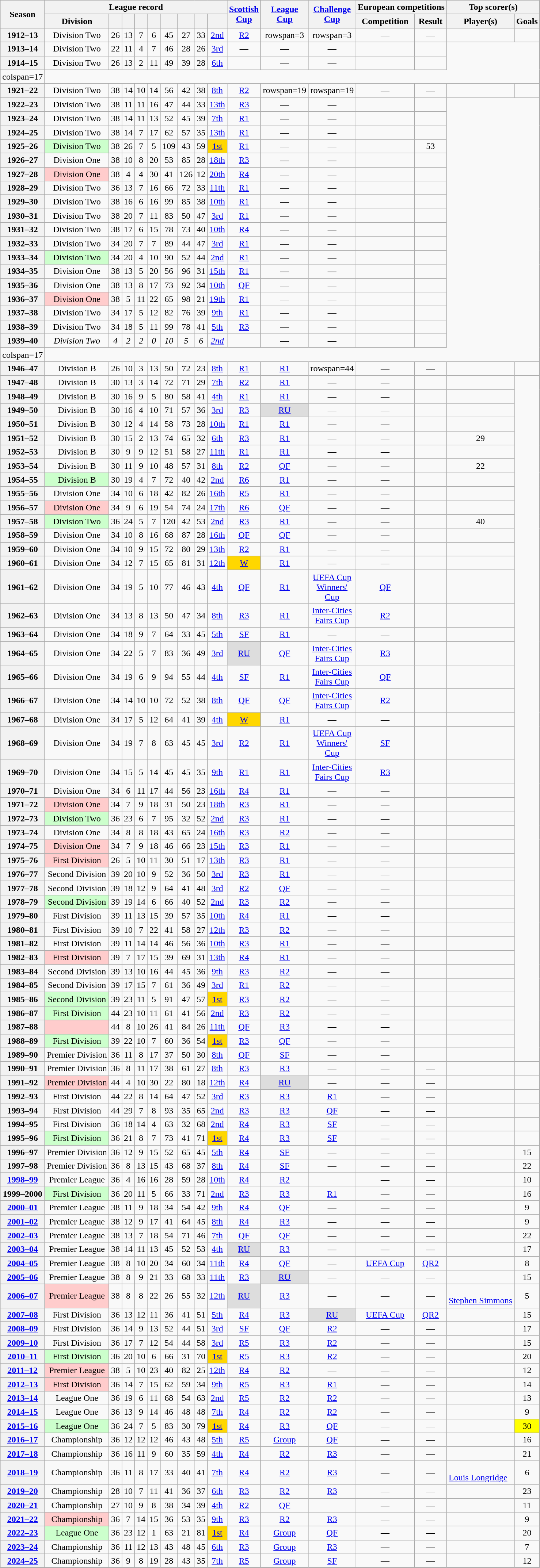<table class="wikitable sortable plainrowheaders" style="text-align:center;">
<tr>
<th scope=col rowspan=2>Season</th>
<th scope=col colspan=9>League record</th>
<th scope=col rowspan=2 width=40><a href='#'>Scottish Cup</a></th>
<th scope=col rowspan=2 width=40><a href='#'>League Cup</a></th>
<th scope=col rowspan=2 width=40><a href='#'>Challenge Cup</a></th>
<th scope=col colspan=2>European competitions</th>
<th scope=col colspan=2>Top scorer(s)</th>
</tr>
<tr>
<th scope=col>Division</th>
<th scope=col></th>
<th scope=col></th>
<th scope=col></th>
<th scope=col></th>
<th scope=col></th>
<th scope=col></th>
<th scope=col></th>
<th scope=col></th>
<th scope=col>Competition</th>
<th scope=col>Result</th>
<th scope=col>Player(s)</th>
<th scope=col>Goals</th>
</tr>
<tr>
<th scope=row>1912–13</th>
<td>Division Two</td>
<td>26</td>
<td>13</td>
<td>7</td>
<td>6</td>
<td>45</td>
<td>27</td>
<td>33</td>
<td><a href='#'>2nd</a></td>
<td><a href='#'>R2</a></td>
<td>rowspan=3</td>
<td>rowspan=3 </td>
<td>—</td>
<td>—</td>
<td align=left></td>
<td></td>
</tr>
<tr>
<th scope=row>1913–14</th>
<td>Division Two</td>
<td>22</td>
<td>11</td>
<td>4</td>
<td>7</td>
<td>46</td>
<td>28</td>
<td>26</td>
<td><a href='#'>3rd</a></td>
<td>—</td>
<td>—</td>
<td>—</td>
<td align=left></td>
<td></td>
</tr>
<tr>
<th scope=row>1914–15</th>
<td>Division Two</td>
<td>26</td>
<td>13</td>
<td>2</td>
<td>11</td>
<td>49</td>
<td>39</td>
<td>28</td>
<td><a href='#'>6th</a></td>
<td></td>
<td>—</td>
<td>—</td>
<td align=left></td>
<td></td>
</tr>
<tr>
<td>colspan=17 </td>
</tr>
<tr>
<th scope=row>1921–22</th>
<td>Division Two</td>
<td>38</td>
<td>14</td>
<td>10</td>
<td>14</td>
<td>56</td>
<td>42</td>
<td>38</td>
<td><a href='#'>8th</a></td>
<td><a href='#'>R2</a></td>
<td>rowspan=19 </td>
<td>rowspan=19 </td>
<td>—</td>
<td>—</td>
<td align=left></td>
<td></td>
</tr>
<tr>
<th scope=row>1922–23</th>
<td>Division Two</td>
<td>38</td>
<td>11</td>
<td>11</td>
<td>16</td>
<td>47</td>
<td>44</td>
<td>33</td>
<td><a href='#'>13th</a></td>
<td><a href='#'>R3</a></td>
<td>—</td>
<td>—</td>
<td align=left></td>
<td></td>
</tr>
<tr>
<th scope=row>1923–24</th>
<td>Division Two</td>
<td>38</td>
<td>14</td>
<td>11</td>
<td>13</td>
<td>52</td>
<td>45</td>
<td>39</td>
<td><a href='#'>7th</a></td>
<td><a href='#'>R1</a></td>
<td>—</td>
<td>—</td>
<td align=left></td>
<td></td>
</tr>
<tr>
<th scope=row>1924–25</th>
<td>Division Two</td>
<td>38</td>
<td>14</td>
<td>7</td>
<td>17</td>
<td>62</td>
<td>57</td>
<td>35</td>
<td><a href='#'>13th</a></td>
<td><a href='#'>R1</a></td>
<td>—</td>
<td>—</td>
<td align=left></td>
<td></td>
</tr>
<tr>
<th scope=row>1925–26</th>
<td style=background-color:#cfc>Division Two </td>
<td>38</td>
<td>26</td>
<td>7</td>
<td>5</td>
<td>109</td>
<td>43</td>
<td>59</td>
<td style=background-color:gold><a href='#'>1st</a></td>
<td><a href='#'>R1</a></td>
<td>—</td>
<td>—</td>
<td align=left></td>
<td>53</td>
</tr>
<tr>
<th scope=row>1926–27</th>
<td>Division One</td>
<td>38</td>
<td>10</td>
<td>8</td>
<td>20</td>
<td>53</td>
<td>85</td>
<td>28</td>
<td><a href='#'>18th</a></td>
<td><a href='#'>R3</a></td>
<td>—</td>
<td>—</td>
<td align=left></td>
<td></td>
</tr>
<tr>
<th scope=row>1927–28</th>
<td style=background-color:#fcc>Division One </td>
<td>38</td>
<td>4</td>
<td>4</td>
<td>30</td>
<td>41</td>
<td>126</td>
<td>12</td>
<td><a href='#'>20th</a></td>
<td><a href='#'>R4</a></td>
<td>—</td>
<td>—</td>
<td align=left></td>
<td></td>
</tr>
<tr>
<th scope=row>1928–29</th>
<td>Division Two</td>
<td>36</td>
<td>13</td>
<td>7</td>
<td>16</td>
<td>66</td>
<td>72</td>
<td>33</td>
<td><a href='#'>11th</a></td>
<td><a href='#'>R1</a></td>
<td>—</td>
<td>—</td>
<td align=left></td>
<td></td>
</tr>
<tr>
<th scope=row>1929–30</th>
<td>Division Two</td>
<td>38</td>
<td>16</td>
<td>6</td>
<td>16</td>
<td>99</td>
<td>85</td>
<td>38</td>
<td><a href='#'>10th</a></td>
<td><a href='#'>R1</a></td>
<td>—</td>
<td>—</td>
<td align=left></td>
<td></td>
</tr>
<tr>
<th scope=row>1930–31</th>
<td>Division Two</td>
<td>38</td>
<td>20</td>
<td>7</td>
<td>11</td>
<td>83</td>
<td>50</td>
<td>47</td>
<td><a href='#'>3rd</a></td>
<td><a href='#'>R1</a></td>
<td>—</td>
<td>—</td>
<td align=left></td>
<td></td>
</tr>
<tr>
<th scope=row>1931–32</th>
<td>Division Two</td>
<td>38</td>
<td>17</td>
<td>6</td>
<td>15</td>
<td>78</td>
<td>73</td>
<td>40</td>
<td><a href='#'>10th</a></td>
<td><a href='#'>R4</a></td>
<td>—</td>
<td>—</td>
<td align=left></td>
<td></td>
</tr>
<tr>
<th scope=row>1932–33</th>
<td>Division Two</td>
<td>34</td>
<td>20</td>
<td>7</td>
<td>7</td>
<td>89</td>
<td>44</td>
<td>47</td>
<td><a href='#'>3rd</a></td>
<td><a href='#'>R1</a></td>
<td>—</td>
<td>—</td>
<td align=left></td>
<td></td>
</tr>
<tr>
<th scope=row>1933–34</th>
<td style=background-color:#cfc>Division Two </td>
<td>34</td>
<td>20</td>
<td>4</td>
<td>10</td>
<td>90</td>
<td>52</td>
<td>44</td>
<td><a href='#'>2nd</a></td>
<td><a href='#'>R1</a></td>
<td>—</td>
<td>—</td>
<td align=left></td>
<td></td>
</tr>
<tr>
<th scope=row>1934–35</th>
<td>Division One</td>
<td>38</td>
<td>13</td>
<td>5</td>
<td>20</td>
<td>56</td>
<td>96</td>
<td>31</td>
<td><a href='#'>15th</a></td>
<td><a href='#'>R1</a></td>
<td>—</td>
<td>—</td>
<td align=left></td>
<td></td>
</tr>
<tr>
<th scope=row>1935–36</th>
<td>Division One</td>
<td>38</td>
<td>13</td>
<td>8</td>
<td>17</td>
<td>73</td>
<td>92</td>
<td>34</td>
<td><a href='#'>10th</a></td>
<td data-sort-value=R7><a href='#'>QF</a></td>
<td>—</td>
<td>—</td>
<td align=left></td>
<td></td>
</tr>
<tr>
<th scope=row>1936–37</th>
<td style=background-color:#fcc>Division One </td>
<td>38</td>
<td>5</td>
<td>11</td>
<td>22</td>
<td>65</td>
<td>98</td>
<td>21</td>
<td><a href='#'>19th</a></td>
<td><a href='#'>R1</a></td>
<td>—</td>
<td>—</td>
<td align=left></td>
<td></td>
</tr>
<tr>
<th scope=row>1937–38</th>
<td>Division Two</td>
<td>34</td>
<td>17</td>
<td>5</td>
<td>12</td>
<td>82</td>
<td>76</td>
<td>39</td>
<td><a href='#'>9th</a></td>
<td><a href='#'>R1</a></td>
<td>—</td>
<td>—</td>
<td align=left></td>
<td></td>
</tr>
<tr>
<th scope=row>1938–39</th>
<td>Division Two</td>
<td>34</td>
<td>18</td>
<td>5</td>
<td>11</td>
<td>99</td>
<td>78</td>
<td>41</td>
<td><a href='#'>5th</a></td>
<td><a href='#'>R3</a></td>
<td>—</td>
<td>—</td>
<td align=left></td>
<td></td>
</tr>
<tr>
<th scope=row>1939–40</th>
<td><em>Division Two</em></td>
<td><em>4</em></td>
<td><em>2</em></td>
<td><em>2</em></td>
<td><em>0</em></td>
<td><em>10</em></td>
<td><em>5</em></td>
<td><em>6</em></td>
<td><em><a href='#'>2nd</a></em></td>
<td></td>
<td>—</td>
<td>—</td>
<td align=left></td>
<td></td>
</tr>
<tr>
<td>colspan=17 </td>
</tr>
<tr>
<th scope=row>1946–47</th>
<td>Division B</td>
<td>26</td>
<td>10</td>
<td>3</td>
<td>13</td>
<td>50</td>
<td>72</td>
<td>23</td>
<td><a href='#'>8th</a></td>
<td><a href='#'>R1</a></td>
<td><a href='#'>R1</a></td>
<td>rowspan=44</td>
<td>—</td>
<td>—</td>
<td align=left></td>
<td></td>
</tr>
<tr>
<th scope=row>1947–48</th>
<td>Division B</td>
<td>30</td>
<td>13</td>
<td>3</td>
<td>14</td>
<td>72</td>
<td>71</td>
<td>29</td>
<td><a href='#'>7th</a></td>
<td><a href='#'>R2</a></td>
<td><a href='#'>R1</a></td>
<td>—</td>
<td>—</td>
<td align=left></td>
<td></td>
</tr>
<tr>
<th scope=row>1948–49</th>
<td>Division B</td>
<td>30</td>
<td>16</td>
<td>9</td>
<td>5</td>
<td>80</td>
<td>58</td>
<td>41</td>
<td><a href='#'>4th</a></td>
<td><a href='#'>R1</a></td>
<td><a href='#'>R1</a></td>
<td>—</td>
<td>—</td>
<td align=left></td>
<td></td>
</tr>
<tr>
<th scope=row>1949–50</th>
<td>Division B</td>
<td>30</td>
<td>16</td>
<td>4</td>
<td>10</td>
<td>71</td>
<td>57</td>
<td>36</td>
<td><a href='#'>3rd</a></td>
<td><a href='#'>R3</a></td>
<td style=background-color:#ddd><a href='#'>RU</a></td>
<td>—</td>
<td>—</td>
<td align=left></td>
<td></td>
</tr>
<tr>
<th scope=row>1950–51</th>
<td>Division B</td>
<td>30</td>
<td>12</td>
<td>4</td>
<td>14</td>
<td>58</td>
<td>73</td>
<td>28</td>
<td><a href='#'>10th</a></td>
<td><a href='#'>R1</a></td>
<td><a href='#'>R1</a></td>
<td>—</td>
<td>—</td>
<td align=left></td>
<td></td>
</tr>
<tr>
<th scope=row>1951–52</th>
<td>Division B</td>
<td>30</td>
<td>15</td>
<td>2</td>
<td>13</td>
<td>74</td>
<td>65</td>
<td>32</td>
<td><a href='#'>6th</a></td>
<td><a href='#'>R3</a></td>
<td><a href='#'>R1</a></td>
<td>—</td>
<td>—</td>
<td align=left></td>
<td>29</td>
</tr>
<tr>
<th scope=row>1952–53</th>
<td>Division B</td>
<td>30</td>
<td>9</td>
<td>9</td>
<td>12</td>
<td>51</td>
<td>58</td>
<td>27</td>
<td><a href='#'>11th</a></td>
<td><a href='#'>R1</a></td>
<td><a href='#'>R1</a></td>
<td>—</td>
<td>—</td>
<td align=left></td>
<td></td>
</tr>
<tr>
<th scope=row>1953–54</th>
<td>Division B</td>
<td>30</td>
<td>11</td>
<td>9</td>
<td>10</td>
<td>48</td>
<td>57</td>
<td>31</td>
<td><a href='#'>8th</a></td>
<td><a href='#'>R2</a></td>
<td data-sort-value=R7><a href='#'>QF</a></td>
<td>—</td>
<td>—</td>
<td align=left></td>
<td>22</td>
</tr>
<tr>
<th scope=row>1954–55</th>
<td style=background-color:#cfc>Division B </td>
<td>30</td>
<td>19</td>
<td>4</td>
<td>7</td>
<td>72</td>
<td>40</td>
<td>42</td>
<td><a href='#'>2nd</a></td>
<td><a href='#'>R6</a></td>
<td><a href='#'>R1</a></td>
<td>—</td>
<td>—</td>
<td align=left></td>
<td></td>
</tr>
<tr>
<th scope=row>1955–56</th>
<td>Division One</td>
<td>34</td>
<td>10</td>
<td>6</td>
<td>18</td>
<td>42</td>
<td>82</td>
<td>26</td>
<td><a href='#'>16th</a></td>
<td><a href='#'>R5</a></td>
<td><a href='#'>R1</a></td>
<td>—</td>
<td>—</td>
<td align=left></td>
<td></td>
</tr>
<tr>
<th scope=row>1956–57</th>
<td style=background-color:#fcc>Division One </td>
<td>34</td>
<td>9</td>
<td>6</td>
<td>19</td>
<td>54</td>
<td>74</td>
<td>24</td>
<td><a href='#'>17th</a></td>
<td><a href='#'>R6</a></td>
<td data-sort-value=R7><a href='#'>QF</a></td>
<td>—</td>
<td>—</td>
<td align=left></td>
<td></td>
</tr>
<tr>
<th scope=row>1957–58</th>
<td style=background-color:#cfc>Division Two </td>
<td>36</td>
<td>24</td>
<td>5</td>
<td>7</td>
<td>120</td>
<td>42</td>
<td>53</td>
<td><a href='#'>2nd</a></td>
<td><a href='#'>R3</a></td>
<td><a href='#'>R1</a></td>
<td>—</td>
<td>—</td>
<td align=left></td>
<td>40</td>
</tr>
<tr>
<th scope=row>1958–59</th>
<td>Division One</td>
<td>34</td>
<td>10</td>
<td>8</td>
<td>16</td>
<td>68</td>
<td>87</td>
<td>28</td>
<td><a href='#'>16th</a></td>
<td data-sort-value=R7><a href='#'>QF</a></td>
<td data-sort-value=R7><a href='#'>QF</a></td>
<td>—</td>
<td>—</td>
<td align=left></td>
<td></td>
</tr>
<tr>
<th scope=row>1959–60</th>
<td>Division One</td>
<td>34</td>
<td>10</td>
<td>9</td>
<td>15</td>
<td>72</td>
<td>80</td>
<td>29</td>
<td><a href='#'>13th</a></td>
<td><a href='#'>R2</a></td>
<td><a href='#'>R1</a></td>
<td>—</td>
<td>—</td>
<td align=left></td>
<td></td>
</tr>
<tr>
<th scope=row>1960–61</th>
<td>Division One</td>
<td>34</td>
<td>12</td>
<td>7</td>
<td>15</td>
<td>65</td>
<td>81</td>
<td>31</td>
<td><a href='#'>12th</a></td>
<td style=background-color:gold><a href='#'>W</a></td>
<td><a href='#'>R1</a></td>
<td>—</td>
<td>—</td>
<td align=left></td>
<td></td>
</tr>
<tr>
<th scope=row>1961–62</th>
<td>Division One</td>
<td>34</td>
<td>19</td>
<td>5</td>
<td>10</td>
<td>77</td>
<td>46</td>
<td>43</td>
<td><a href='#'>4th</a></td>
<td data-sort-value=R7><a href='#'>QF</a></td>
<td><a href='#'>R1</a></td>
<td><a href='#'>UEFA Cup Winners' Cup</a></td>
<td data-sort-value=R6><a href='#'>QF</a></td>
<td align=left></td>
<td></td>
</tr>
<tr>
<th scope=row>1962–63</th>
<td>Division One</td>
<td>34</td>
<td>13</td>
<td>8</td>
<td>13</td>
<td>50</td>
<td>47</td>
<td>34</td>
<td><a href='#'>8th</a></td>
<td><a href='#'>R3</a></td>
<td><a href='#'>R1</a></td>
<td><a href='#'>Inter-Cities Fairs Cup</a></td>
<td><a href='#'>R2</a></td>
<td align=left></td>
<td></td>
</tr>
<tr>
<th scope=row>1963–64</th>
<td>Division One</td>
<td>34</td>
<td>18</td>
<td>9</td>
<td>7</td>
<td>64</td>
<td>33</td>
<td>45</td>
<td><a href='#'>5th</a></td>
<td data-sort-value=R8><a href='#'>SF</a></td>
<td><a href='#'>R1</a></td>
<td>—</td>
<td>—</td>
<td align=left></td>
<td></td>
</tr>
<tr>
<th scope=row>1964–65</th>
<td>Division One</td>
<td>34</td>
<td>22</td>
<td>5</td>
<td>7</td>
<td>83</td>
<td>36</td>
<td>49</td>
<td><a href='#'>3rd</a></td>
<td style=background-color:#ddd><a href='#'>RU</a></td>
<td data-sort-value=R7><a href='#'>QF</a></td>
<td><a href='#'>Inter-Cities Fairs Cup</a></td>
<td><a href='#'>R3</a></td>
<td align=left></td>
<td></td>
</tr>
<tr>
<th scope=row>1965–66</th>
<td>Division One</td>
<td>34</td>
<td>19</td>
<td>6</td>
<td>9</td>
<td>94</td>
<td>55</td>
<td>44</td>
<td><a href='#'>4th</a></td>
<td data-sort-value=R8><a href='#'>SF</a></td>
<td><a href='#'>R1</a></td>
<td><a href='#'>Inter-Cities Fairs Cup</a></td>
<td data-sort-value=R6><a href='#'>QF</a></td>
<td align=left></td>
<td></td>
</tr>
<tr>
<th scope=row>1966–67</th>
<td>Division One</td>
<td>34</td>
<td>14</td>
<td>10</td>
<td>10</td>
<td>72</td>
<td>52</td>
<td>38</td>
<td><a href='#'>8th</a></td>
<td data-sort-value=R7><a href='#'>QF</a></td>
<td data-sort-value=R7><a href='#'>QF</a></td>
<td><a href='#'>Inter-Cities Fairs Cup</a></td>
<td><a href='#'>R2</a></td>
<td align=left></td>
<td></td>
</tr>
<tr>
<th scope=row>1967–68</th>
<td>Division One</td>
<td>34</td>
<td>17</td>
<td>5</td>
<td>12</td>
<td>64</td>
<td>41</td>
<td>39</td>
<td><a href='#'>4th</a></td>
<td style=background-color:gold><a href='#'>W</a></td>
<td><a href='#'>R1</a></td>
<td>—</td>
<td>—</td>
<td align=left></td>
<td></td>
</tr>
<tr>
<th scope=row>1968–69</th>
<td>Division One</td>
<td>34</td>
<td>19</td>
<td>7</td>
<td>8</td>
<td>63</td>
<td>45</td>
<td>45</td>
<td><a href='#'>3rd</a></td>
<td><a href='#'>R2</a></td>
<td><a href='#'>R1</a></td>
<td><a href='#'>UEFA Cup Winners' Cup</a></td>
<td><a href='#'>SF</a></td>
<td align=left></td>
<td></td>
</tr>
<tr>
<th scope=row>1969–70</th>
<td>Division One</td>
<td>34</td>
<td>15</td>
<td>5</td>
<td>14</td>
<td>45</td>
<td>45</td>
<td>35</td>
<td><a href='#'>9th</a></td>
<td><a href='#'>R1</a></td>
<td><a href='#'>R1</a></td>
<td><a href='#'>Inter-Cities Fairs Cup</a></td>
<td><a href='#'>R3</a></td>
<td align=left></td>
<td></td>
</tr>
<tr>
<th scope=row>1970–71</th>
<td>Division One</td>
<td>34</td>
<td>6</td>
<td>11</td>
<td>17</td>
<td>44</td>
<td>56</td>
<td>23</td>
<td><a href='#'>16th</a></td>
<td><a href='#'>R4</a></td>
<td><a href='#'>R1</a></td>
<td>—</td>
<td>—</td>
<td align=left></td>
<td></td>
</tr>
<tr>
<th scope=row>1971–72</th>
<td style=background-color:#fcc>Division One </td>
<td>34</td>
<td>7</td>
<td>9</td>
<td>18</td>
<td>31</td>
<td>50</td>
<td>23</td>
<td><a href='#'>18th</a></td>
<td><a href='#'>R3</a></td>
<td><a href='#'>R1</a></td>
<td>—</td>
<td>—</td>
<td align=left></td>
<td></td>
</tr>
<tr>
<th scope=row>1972–73</th>
<td style=background-color:#cfc>Division Two </td>
<td>36</td>
<td>23</td>
<td>6</td>
<td>7</td>
<td>95</td>
<td>32</td>
<td>52</td>
<td><a href='#'>2nd</a></td>
<td><a href='#'>R3</a></td>
<td><a href='#'>R1</a></td>
<td>—</td>
<td>—</td>
<td align=left></td>
<td></td>
</tr>
<tr>
<th scope=row>1973–74</th>
<td>Division One</td>
<td>34</td>
<td>8</td>
<td>8</td>
<td>18</td>
<td>43</td>
<td>65</td>
<td>24</td>
<td><a href='#'>16th</a></td>
<td><a href='#'>R3</a></td>
<td><a href='#'>R2</a></td>
<td>—</td>
<td>—</td>
<td align=left></td>
<td></td>
</tr>
<tr>
<th scope=row>1974–75</th>
<td style=background-color:#fcc>Division One </td>
<td>34</td>
<td>7</td>
<td>9</td>
<td>18</td>
<td>46</td>
<td>66</td>
<td>23</td>
<td><a href='#'>15th</a></td>
<td><a href='#'>R3</a></td>
<td><a href='#'>R1</a></td>
<td>—</td>
<td>—</td>
<td align=left></td>
<td></td>
</tr>
<tr>
<th scope=row>1975–76</th>
<td style=background-color:#fcc>First Division </td>
<td>26</td>
<td>5</td>
<td>10</td>
<td>11</td>
<td>30</td>
<td>51</td>
<td>17</td>
<td><a href='#'>13th</a></td>
<td><a href='#'>R3</a></td>
<td><a href='#'>R1</a></td>
<td>—</td>
<td>—</td>
<td align=left></td>
<td></td>
</tr>
<tr>
<th scope=row>1976–77</th>
<td>Second Division</td>
<td>39</td>
<td>20</td>
<td>10</td>
<td>9</td>
<td>52</td>
<td>36</td>
<td>50</td>
<td><a href='#'>3rd</a></td>
<td><a href='#'>R3</a></td>
<td><a href='#'>R1</a></td>
<td>—</td>
<td>—</td>
<td align=left></td>
<td></td>
</tr>
<tr>
<th scope=row>1977–78</th>
<td>Second Division</td>
<td>39</td>
<td>18</td>
<td>12</td>
<td>9</td>
<td>64</td>
<td>41</td>
<td>48</td>
<td><a href='#'>3rd</a></td>
<td><a href='#'>R2</a></td>
<td data-sort-value=R7><a href='#'>QF</a></td>
<td>—</td>
<td>—</td>
<td align=left></td>
<td></td>
</tr>
<tr>
<th scope=row>1978–79</th>
<td style=background-color:#cfc>Second Division </td>
<td>39</td>
<td>19</td>
<td>14</td>
<td>6</td>
<td>66</td>
<td>40</td>
<td>52</td>
<td><a href='#'>2nd</a></td>
<td><a href='#'>R3</a></td>
<td><a href='#'>R2</a></td>
<td>—</td>
<td>—</td>
<td align=left></td>
<td></td>
</tr>
<tr>
<th scope=row>1979–80</th>
<td>First Division</td>
<td>39</td>
<td>11</td>
<td>13</td>
<td>15</td>
<td>39</td>
<td>57</td>
<td>35</td>
<td><a href='#'>10th</a></td>
<td><a href='#'>R4</a></td>
<td><a href='#'>R1</a></td>
<td>—</td>
<td>—</td>
<td align=left></td>
<td></td>
</tr>
<tr>
<th scope=row>1980–81</th>
<td>First Division</td>
<td>39</td>
<td>10</td>
<td>7</td>
<td>22</td>
<td>41</td>
<td>58</td>
<td>27</td>
<td><a href='#'>12th</a></td>
<td><a href='#'>R3</a></td>
<td><a href='#'>R2</a></td>
<td>—</td>
<td>—</td>
<td align=left></td>
<td></td>
</tr>
<tr>
<th scope=row>1981–82</th>
<td>First Division</td>
<td>39</td>
<td>11</td>
<td>14</td>
<td>14</td>
<td>46</td>
<td>56</td>
<td>36</td>
<td><a href='#'>10th</a></td>
<td><a href='#'>R3</a></td>
<td><a href='#'>R1</a></td>
<td>—</td>
<td>—</td>
<td align=left></td>
<td></td>
</tr>
<tr>
<th scope=row>1982–83</th>
<td style=background-color:#fcc>First Division </td>
<td>39</td>
<td>7</td>
<td>17</td>
<td>15</td>
<td>39</td>
<td>69</td>
<td>31</td>
<td><a href='#'>13th</a></td>
<td><a href='#'>R4</a></td>
<td><a href='#'>R1</a></td>
<td>—</td>
<td>—</td>
<td align=left></td>
<td></td>
</tr>
<tr>
<th scope=row>1983–84</th>
<td>Second Division</td>
<td>39</td>
<td>13</td>
<td>10</td>
<td>16</td>
<td>44</td>
<td>45</td>
<td>36</td>
<td><a href='#'>9th</a></td>
<td><a href='#'>R3</a></td>
<td><a href='#'>R2</a></td>
<td>—</td>
<td>—</td>
<td align=left></td>
<td></td>
</tr>
<tr>
<th scope=row>1984–85</th>
<td>Second Division</td>
<td>39</td>
<td>17</td>
<td>15</td>
<td>7</td>
<td>61</td>
<td>36</td>
<td>49</td>
<td><a href='#'>3rd</a></td>
<td><a href='#'>R1</a></td>
<td><a href='#'>R2</a></td>
<td>—</td>
<td>—</td>
<td align=left></td>
<td></td>
</tr>
<tr>
<th scope=row>1985–86</th>
<td style=background-color:#cfc>Second Division </td>
<td>39</td>
<td>23</td>
<td>11</td>
<td>5</td>
<td>91</td>
<td>47</td>
<td>57</td>
<td style=background-color:gold><a href='#'>1st</a></td>
<td><a href='#'>R3</a></td>
<td><a href='#'>R2</a></td>
<td>—</td>
<td>—</td>
<td align=left></td>
<td></td>
</tr>
<tr>
<th scope=row>1986–87</th>
<td style=background-color:#cfc>First Division </td>
<td>44</td>
<td>23</td>
<td>10</td>
<td>11</td>
<td>61</td>
<td>41</td>
<td>56</td>
<td><a href='#'>2nd</a></td>
<td><a href='#'>R3</a></td>
<td><a href='#'>R2</a></td>
<td>—</td>
<td>—</td>
<td align=left></td>
<td></td>
</tr>
<tr>
<th scope=row>1987–88</th>
<td style=background-color:#fcc></td>
<td>44</td>
<td>8</td>
<td>10</td>
<td>26</td>
<td>41</td>
<td>84</td>
<td>26</td>
<td><a href='#'>11th</a></td>
<td data-sort-value=R7><a href='#'>QF</a></td>
<td><a href='#'>R3</a></td>
<td>—</td>
<td>—</td>
<td align=left></td>
<td></td>
</tr>
<tr>
<th scope=row>1988–89</th>
<td style=background-color:#cfc>First Division </td>
<td>39</td>
<td>22</td>
<td>10</td>
<td>7</td>
<td>60</td>
<td>36</td>
<td>54</td>
<td style=background-color:gold><a href='#'>1st</a></td>
<td><a href='#'>R3</a></td>
<td data-sort-value=R7><a href='#'>QF</a></td>
<td>—</td>
<td>—</td>
<td align=left></td>
<td></td>
</tr>
<tr>
<th scope=row>1989–90</th>
<td>Premier Division</td>
<td>36</td>
<td>11</td>
<td>8</td>
<td>17</td>
<td>37</td>
<td>50</td>
<td>30</td>
<td><a href='#'>8th</a></td>
<td data-sort-value=R7><a href='#'>QF</a></td>
<td data-sort-value=R8><a href='#'>SF</a></td>
<td>—</td>
<td>—</td>
<td align=left></td>
<td></td>
</tr>
<tr>
<th scope=row>1990–91</th>
<td>Premier Division</td>
<td>36</td>
<td>8</td>
<td>11</td>
<td>17</td>
<td>38</td>
<td>61</td>
<td>27</td>
<td><a href='#'>8th</a></td>
<td><a href='#'>R3</a></td>
<td><a href='#'>R3</a></td>
<td>—</td>
<td>—</td>
<td>—</td>
<td align=left></td>
<td></td>
</tr>
<tr>
<th scope=row>1991–92</th>
<td style=background-color:#fcc>Premier Division </td>
<td>44</td>
<td>4</td>
<td>10</td>
<td>30</td>
<td>22</td>
<td>80</td>
<td>18</td>
<td><a href='#'>12th</a></td>
<td><a href='#'>R4</a></td>
<td style=background-color:#ddd><a href='#'>RU</a></td>
<td>—</td>
<td>—</td>
<td>—</td>
<td align=left></td>
<td></td>
</tr>
<tr>
<th scope=row>1992–93</th>
<td>First Division</td>
<td>44</td>
<td>22</td>
<td>8</td>
<td>14</td>
<td>64</td>
<td>47</td>
<td>52</td>
<td><a href='#'>3rd</a></td>
<td><a href='#'>R3</a></td>
<td><a href='#'>R3</a></td>
<td><a href='#'>R1</a></td>
<td>—</td>
<td>—</td>
<td align=left></td>
<td></td>
</tr>
<tr>
<th scope=row>1993–94</th>
<td>First Division</td>
<td>44</td>
<td>29</td>
<td>7</td>
<td>8</td>
<td>93</td>
<td>35</td>
<td>65</td>
<td><a href='#'>2nd</a></td>
<td><a href='#'>R3</a></td>
<td><a href='#'>R3</a></td>
<td data-sort-value=R7><a href='#'>QF</a></td>
<td>—</td>
<td>—</td>
<td align=left></td>
<td></td>
</tr>
<tr>
<th scope=row>1994–95</th>
<td>First Division</td>
<td>36</td>
<td>18</td>
<td>14</td>
<td>4</td>
<td>63</td>
<td>32</td>
<td>68</td>
<td><a href='#'>2nd</a></td>
<td><a href='#'>R4</a></td>
<td><a href='#'>R3</a></td>
<td data-sort-value=R8><a href='#'>SF</a></td>
<td>—</td>
<td>—</td>
<td align=left></td>
<td></td>
</tr>
<tr>
<th scope=row>1995–96</th>
<td style=background-color:#cfc>First Division </td>
<td>36</td>
<td>21</td>
<td>8</td>
<td>7</td>
<td>73</td>
<td>41</td>
<td>71</td>
<td style=background-color:gold><a href='#'>1st</a></td>
<td><a href='#'>R4</a></td>
<td><a href='#'>R3</a></td>
<td data-sort-value=R8><a href='#'>SF</a></td>
<td>—</td>
<td>—</td>
<td align=left></td>
<td></td>
</tr>
<tr>
<th scope=row>1996–97</th>
<td>Premier Division</td>
<td>36</td>
<td>12</td>
<td>9</td>
<td>15</td>
<td>52</td>
<td>65</td>
<td>45</td>
<td><a href='#'>5th</a></td>
<td><a href='#'>R4</a></td>
<td data-sort-value=R8><a href='#'>SF</a></td>
<td>—</td>
<td>—</td>
<td>—</td>
<td align=left></td>
<td>15</td>
</tr>
<tr>
<th scope=row>1997–98</th>
<td>Premier Division</td>
<td>36</td>
<td>8</td>
<td>13</td>
<td>15</td>
<td>43</td>
<td>68</td>
<td>37</td>
<td><a href='#'>8th</a></td>
<td><a href='#'>R4</a></td>
<td data-sort-value=R8><a href='#'>SF</a></td>
<td>—</td>
<td>—</td>
<td>—</td>
<td align=left></td>
<td>22</td>
</tr>
<tr>
<th scope=row><a href='#'>1998–99</a></th>
<td>Premier League</td>
<td>36</td>
<td>4</td>
<td>16</td>
<td>16</td>
<td>28</td>
<td>59</td>
<td>28</td>
<td><a href='#'>10th</a></td>
<td><a href='#'>R4</a></td>
<td><a href='#'>R2</a></td>
<td></td>
<td>—</td>
<td>—</td>
<td align=left></td>
<td>10</td>
</tr>
<tr>
<th scope=row>1999–2000</th>
<td style=background-color:#cfc>First Division </td>
<td>36</td>
<td>20</td>
<td>11</td>
<td>5</td>
<td>66</td>
<td>33</td>
<td>71</td>
<td><a href='#'>2nd</a></td>
<td><a href='#'>R3</a></td>
<td><a href='#'>R3</a></td>
<td><a href='#'>R1</a></td>
<td>—</td>
<td>—</td>
<td align=left></td>
<td>16</td>
</tr>
<tr>
<th scope=row><a href='#'>2000–01</a></th>
<td>Premier League</td>
<td>38</td>
<td>11</td>
<td>9</td>
<td>18</td>
<td>34</td>
<td>54</td>
<td>42</td>
<td><a href='#'>9th</a></td>
<td><a href='#'>R4</a></td>
<td data-sort-value=R7><a href='#'>QF</a></td>
<td>—</td>
<td>—</td>
<td>—</td>
<td align=left></td>
<td>9</td>
</tr>
<tr>
<th scope=row><a href='#'>2001–02</a></th>
<td>Premier League</td>
<td>38</td>
<td>12</td>
<td>9</td>
<td>17</td>
<td>41</td>
<td>64</td>
<td>45</td>
<td><a href='#'>8th</a></td>
<td><a href='#'>R4</a></td>
<td><a href='#'>R3</a></td>
<td>—</td>
<td>—</td>
<td>—</td>
<td align=left></td>
<td>9</td>
</tr>
<tr>
<th scope=row><a href='#'>2002–03</a></th>
<td>Premier League</td>
<td>38</td>
<td>13</td>
<td>7</td>
<td>18</td>
<td>54</td>
<td>71</td>
<td>46</td>
<td><a href='#'>7th</a></td>
<td data-sort-value=R7><a href='#'>QF</a></td>
<td data-sort-value=R7><a href='#'>QF</a></td>
<td>—</td>
<td>—</td>
<td>—</td>
<td align=left></td>
<td>22</td>
</tr>
<tr>
<th scope=row><a href='#'>2003–04</a></th>
<td>Premier League</td>
<td>38</td>
<td>14</td>
<td>11</td>
<td>13</td>
<td>45</td>
<td>52</td>
<td>53</td>
<td><a href='#'>4th</a></td>
<td style=background-color:#ddd><a href='#'>RU</a></td>
<td><a href='#'>R3</a></td>
<td>—</td>
<td>—</td>
<td>—</td>
<td align=left></td>
<td>17</td>
</tr>
<tr>
<th scope=row><a href='#'>2004–05</a></th>
<td>Premier League</td>
<td>38</td>
<td>8</td>
<td>10</td>
<td>20</td>
<td>34</td>
<td>60</td>
<td>34</td>
<td><a href='#'>11th</a></td>
<td><a href='#'>R4</a></td>
<td data-sort-value=R7><a href='#'>QF</a></td>
<td>—</td>
<td><a href='#'>UEFA Cup</a></td>
<td><a href='#'>QR2</a></td>
<td align=left></td>
<td>8</td>
</tr>
<tr>
<th scope=row><a href='#'>2005–06</a></th>
<td>Premier League</td>
<td>38</td>
<td>8</td>
<td>9</td>
<td>21</td>
<td>33</td>
<td>68</td>
<td>33</td>
<td><a href='#'>11th</a></td>
<td><a href='#'>R3</a></td>
<td style=background-color:#ddd><a href='#'>RU</a></td>
<td>—</td>
<td>—</td>
<td>—</td>
<td align=left></td>
<td>15</td>
</tr>
<tr>
<th scope=row><a href='#'>2006–07</a></th>
<td style=background-color:#fcc>Premier League </td>
<td>38</td>
<td>8</td>
<td>8</td>
<td>22</td>
<td>26</td>
<td>55</td>
<td>32</td>
<td><a href='#'>12th</a></td>
<td style=background-color:#ddd><a href='#'>RU</a></td>
<td><a href='#'>R3</a></td>
<td>—</td>
<td>—</td>
<td>—</td>
<td align=left><br><a href='#'>Stephen Simmons</a></td>
<td>5</td>
</tr>
<tr>
<th scope=row><a href='#'>2007–08</a></th>
<td>First Division</td>
<td>36</td>
<td>13</td>
<td>12</td>
<td>11</td>
<td>36</td>
<td>41</td>
<td>51</td>
<td><a href='#'>5th</a></td>
<td><a href='#'>R4</a></td>
<td><a href='#'>R3</a></td>
<td style=background-color:#ddd><a href='#'>RU</a></td>
<td><a href='#'>UEFA Cup</a></td>
<td><a href='#'>QR2</a></td>
<td align=left></td>
<td>15</td>
</tr>
<tr>
<th scope=row><a href='#'>2008–09</a></th>
<td>First Division</td>
<td>36</td>
<td>14</td>
<td>9</td>
<td>13</td>
<td>52</td>
<td>44</td>
<td>51</td>
<td><a href='#'>3rd</a></td>
<td data-sort-value=R8><a href='#'>SF</a></td>
<td data-sort-value=R7><a href='#'>QF</a></td>
<td><a href='#'>R2</a></td>
<td>—</td>
<td>—</td>
<td align=left></td>
<td>17</td>
</tr>
<tr>
<th scope=row><a href='#'>2009–10</a></th>
<td>First Division</td>
<td>36</td>
<td>17</td>
<td>7</td>
<td>12</td>
<td>54</td>
<td>44</td>
<td>58</td>
<td><a href='#'>3rd</a></td>
<td><a href='#'>R5</a></td>
<td><a href='#'>R3</a></td>
<td><a href='#'>R2</a></td>
<td>—</td>
<td>—</td>
<td align=left></td>
<td>15</td>
</tr>
<tr>
<th scope=row><a href='#'>2010–11</a></th>
<td style=background-color:#cfc>First Division </td>
<td>36</td>
<td>20</td>
<td>10</td>
<td>6</td>
<td>66</td>
<td>31</td>
<td>70</td>
<td style=background-color:gold><a href='#'>1st</a></td>
<td><a href='#'>R5</a></td>
<td><a href='#'>R3</a></td>
<td><a href='#'>R2</a></td>
<td>—</td>
<td>—</td>
<td align=left></td>
<td>20</td>
</tr>
<tr>
<th scope=row><a href='#'>2011–12</a></th>
<td style=background-color:#fcc>Premier League </td>
<td>38</td>
<td>5</td>
<td>10</td>
<td>23</td>
<td>40</td>
<td>82</td>
<td>25</td>
<td><a href='#'>12th</a></td>
<td><a href='#'>R4</a></td>
<td><a href='#'>R2</a></td>
<td>—</td>
<td>—</td>
<td>—</td>
<td align=left></td>
<td>12</td>
</tr>
<tr>
<th scope=row><a href='#'>2012–13</a></th>
<td style=background-color:#fcc>First Division </td>
<td>36</td>
<td>14</td>
<td>7</td>
<td>15</td>
<td>62</td>
<td>59</td>
<td>34</td>
<td><a href='#'>9th</a></td>
<td><a href='#'>R5</a></td>
<td><a href='#'>R3</a></td>
<td><a href='#'>R1</a></td>
<td>—</td>
<td>—</td>
<td align=left></td>
<td>14</td>
</tr>
<tr>
<th scope=row><a href='#'>2013–14</a></th>
<td>League One</td>
<td>36</td>
<td>19</td>
<td>6</td>
<td>11</td>
<td>68</td>
<td>54</td>
<td>63</td>
<td><a href='#'>2nd</a></td>
<td><a href='#'>R5</a></td>
<td><a href='#'>R2</a></td>
<td><a href='#'>R2</a></td>
<td>—</td>
<td>—</td>
<td align=left></td>
<td>13</td>
</tr>
<tr>
<th scope=row><a href='#'>2014–15</a></th>
<td>League One</td>
<td>36</td>
<td>13</td>
<td>9</td>
<td>14</td>
<td>46</td>
<td>48</td>
<td>48</td>
<td><a href='#'>7th</a></td>
<td><a href='#'>R4</a></td>
<td><a href='#'>R2</a></td>
<td><a href='#'>R2</a></td>
<td>—</td>
<td>—</td>
<td align=left></td>
<td>9</td>
</tr>
<tr>
<th scope=row><a href='#'>2015–16</a></th>
<td style=background-color:#cfc>League One </td>
<td>36</td>
<td>24</td>
<td>7</td>
<td>5</td>
<td>83</td>
<td>30</td>
<td>79</td>
<td style=background-color:gold><a href='#'>1st</a></td>
<td><a href='#'>R4</a></td>
<td><a href='#'>R3</a></td>
<td data-sort-value=R7><a href='#'>QF</a></td>
<td>—</td>
<td>—</td>
<td align=left></td>
<td style=background:yellow>30 </td>
</tr>
<tr>
<th scope=row><a href='#'>2016–17</a></th>
<td>Championship</td>
<td>36</td>
<td>12</td>
<td>12</td>
<td>12</td>
<td>46</td>
<td>43</td>
<td>48</td>
<td><a href='#'>5th</a></td>
<td><a href='#'>R5</a></td>
<td data-sort-value=R0><a href='#'>Group</a></td>
<td data-sort-value=R7><a href='#'>QF</a></td>
<td>—</td>
<td>—</td>
<td align=left></td>
<td>16</td>
</tr>
<tr>
<th scope=row><a href='#'>2017–18</a></th>
<td>Championship</td>
<td>36</td>
<td>16</td>
<td>11</td>
<td>9</td>
<td>60</td>
<td>35</td>
<td>59</td>
<td><a href='#'>4th</a></td>
<td><a href='#'>R4</a></td>
<td><a href='#'>R2</a></td>
<td><a href='#'>R3</a></td>
<td>—</td>
<td>—</td>
<td align=left></td>
<td>21</td>
</tr>
<tr>
<th scope=row><a href='#'>2018–19</a></th>
<td>Championship</td>
<td>36</td>
<td>11</td>
<td>8</td>
<td>17</td>
<td>33</td>
<td>40</td>
<td>41</td>
<td><a href='#'>7th</a></td>
<td><a href='#'>R4</a></td>
<td><a href='#'>R2</a></td>
<td><a href='#'>R3</a></td>
<td>—</td>
<td>—</td>
<td align=left><br><a href='#'>Louis Longridge</a></td>
<td>6</td>
</tr>
<tr>
<th scope=row><a href='#'>2019–20</a></th>
<td>Championship</td>
<td>28</td>
<td>10</td>
<td>7</td>
<td>11</td>
<td>41</td>
<td>36</td>
<td>37</td>
<td><a href='#'>6th</a></td>
<td><a href='#'>R3</a></td>
<td><a href='#'>R2</a></td>
<td><a href='#'>R3</a></td>
<td>—</td>
<td>—</td>
<td align=left></td>
<td>23</td>
</tr>
<tr>
<th scope=row><a href='#'>2020–21</a></th>
<td>Championship</td>
<td>27</td>
<td>10</td>
<td>9</td>
<td>8</td>
<td>38</td>
<td>34</td>
<td>39</td>
<td><a href='#'>4th</a></td>
<td><a href='#'>R2</a></td>
<td data-sort-value=R7><a href='#'>QF</a></td>
<td></td>
<td>—</td>
<td>—</td>
<td align=left></td>
<td>11</td>
</tr>
<tr>
<th scope=row><a href='#'>2021–22</a></th>
<td style=background-color:#fcc>Championship </td>
<td>36</td>
<td>7</td>
<td>14</td>
<td>15</td>
<td>36</td>
<td>53</td>
<td>35</td>
<td><a href='#'>9th</a></td>
<td><a href='#'>R3</a></td>
<td><a href='#'>R2</a></td>
<td><a href='#'>R3</a></td>
<td>—</td>
<td>—</td>
<td align=left></td>
<td>9</td>
</tr>
<tr>
<th scope=row><a href='#'>2022–23</a></th>
<td style=background-color:#cfc>League One </td>
<td>36</td>
<td>23</td>
<td>12</td>
<td>1</td>
<td>63</td>
<td>21</td>
<td>81</td>
<td style=background-color:gold><a href='#'>1st</a></td>
<td><a href='#'>R4</a></td>
<td data-sort-value=R0><a href='#'>Group</a></td>
<td data-sort-value=R7><a href='#'>QF</a></td>
<td>—</td>
<td>—</td>
<td align=left></td>
<td>20</td>
</tr>
<tr>
<th scope=row><a href='#'>2023–24</a></th>
<td>Championship</td>
<td>36</td>
<td>11</td>
<td>12</td>
<td>13</td>
<td>43</td>
<td>48</td>
<td>45</td>
<td><a href='#'>6th</a></td>
<td><a href='#'>R3</a></td>
<td data-sort-value=R0><a href='#'>Group</a></td>
<td><a href='#'>R3</a></td>
<td>—</td>
<td>—</td>
<td align=left></td>
<td>7</td>
</tr>
<tr>
<th scope=row><a href='#'>2024–25</a></th>
<td>Championship</td>
<td>36</td>
<td>9</td>
<td>8</td>
<td>19</td>
<td>28</td>
<td>43</td>
<td>35</td>
<td><a href='#'>7th</a></td>
<td><a href='#'>R5</a></td>
<td data-sort-value=R0><a href='#'>Group</a></td>
<td><a href='#'>SF</a></td>
<td>—</td>
<td>—</td>
<td align=left></td>
<td>12</td>
</tr>
</table>
